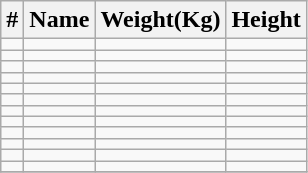<table class="wikitable">
<tr>
<th>#</th>
<th>Name</th>
<th>Weight(Kg)</th>
<th>Height</th>
</tr>
<tr>
<td></td>
<td></td>
<td></td>
<td></td>
</tr>
<tr>
<td></td>
<td></td>
<td></td>
<td></td>
</tr>
<tr>
<td></td>
<td></td>
<td></td>
<td></td>
</tr>
<tr>
<td></td>
<td></td>
<td></td>
<td></td>
</tr>
<tr>
<td></td>
<td></td>
<td></td>
<td></td>
</tr>
<tr>
<td></td>
<td></td>
<td></td>
<td></td>
</tr>
<tr>
<td></td>
<td></td>
<td></td>
<td></td>
</tr>
<tr>
<td></td>
<td></td>
<td></td>
<td></td>
</tr>
<tr>
<td></td>
<td></td>
<td></td>
<td></td>
</tr>
<tr>
<td></td>
<td></td>
<td></td>
<td></td>
</tr>
<tr>
<td></td>
<td></td>
<td></td>
<td></td>
</tr>
<tr>
<td></td>
<td></td>
<td></td>
<td></td>
</tr>
<tr>
</tr>
</table>
